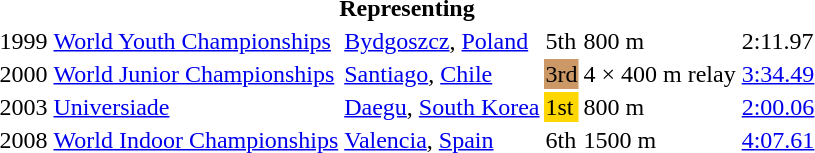<table>
<tr>
<th colspan="6">Representing </th>
</tr>
<tr>
<td>1999</td>
<td><a href='#'>World Youth Championships</a></td>
<td><a href='#'>Bydgoszcz</a>, <a href='#'>Poland</a></td>
<td>5th</td>
<td>800 m</td>
<td>2:11.97</td>
</tr>
<tr>
<td>2000</td>
<td><a href='#'>World Junior Championships</a></td>
<td><a href='#'>Santiago</a>, <a href='#'>Chile</a></td>
<td bgcolor="cc9966">3rd</td>
<td>4 × 400 m relay</td>
<td><a href='#'>3:34.49</a></td>
</tr>
<tr>
<td>2003</td>
<td><a href='#'>Universiade</a></td>
<td><a href='#'>Daegu</a>, <a href='#'>South Korea</a></td>
<td bgcolor="gold">1st</td>
<td>800 m</td>
<td><a href='#'>2:00.06</a></td>
</tr>
<tr>
<td>2008</td>
<td><a href='#'>World Indoor Championships</a></td>
<td><a href='#'>Valencia</a>, <a href='#'>Spain</a></td>
<td>6th</td>
<td>1500 m</td>
<td><a href='#'>4:07.61</a></td>
</tr>
</table>
